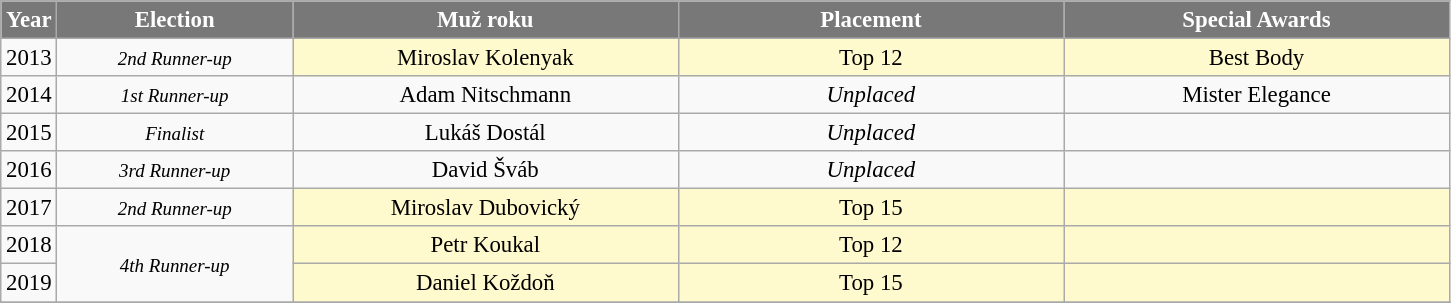<table class="wikitable sortable" style="font-size: 95%; text-align:center">
<tr>
<th width="30" style="background-color:#787878;color:#FFFFFF;">Year</th>
<th width="150" style="background-color:#787878;color:#FFFFFF;">Election</th>
<th width="250" style="background-color:#787878;color:#FFFFFF;">Muž roku</th>
<th width="250" style="background-color:#787878;color:#FFFFFF;">Placement</th>
<th width="250" style="background-color:#787878;color:#FFFFFF;">Special Awards</th>
</tr>
<tr>
<td>2013</td>
<td><small><em>2nd Runner-up</em></small></td>
<td style="background:#FFFACD;">Miroslav Kolenyak</td>
<td style="background:#FFFACD;">Top 12</td>
<td style="background:#FFFACD;">Best Body</td>
</tr>
<tr>
<td>2014</td>
<td><small><em>1st Runner-up</em></small></td>
<td>Adam Nitschmann</td>
<td><em>Unplaced</em></td>
<td>Mister Elegance</td>
</tr>
<tr>
<td>2015</td>
<td><small><em>Finalist</em></small></td>
<td>Lukáš Dostál</td>
<td><em>Unplaced</em></td>
<td></td>
</tr>
<tr>
<td>2016</td>
<td><small><em>3rd Runner-up</em></small></td>
<td>David Šváb</td>
<td><em>Unplaced</em></td>
<td></td>
</tr>
<tr>
<td>2017</td>
<td><small><em>2nd Runner-up</em></small></td>
<td style="background:#FFFACD;">Miroslav Dubovický</td>
<td style="background:#FFFACD;">Top 15</td>
<td style="background:#FFFACD;"></td>
</tr>
<tr>
<td>2018</td>
<td rowspan=2><small><em>4th Runner-up</em></small></td>
<td style="background:#FFFACD;">Petr Koukal</td>
<td style="background:#FFFACD;">Top 12</td>
<td style="background:#FFFACD;"></td>
</tr>
<tr>
<td>2019</td>
<td style="background:#FFFACD;">Daniel Koždoň</td>
<td style="background:#FFFACD;">Top 15</td>
<td style="background:#FFFACD;"></td>
</tr>
<tr>
</tr>
</table>
